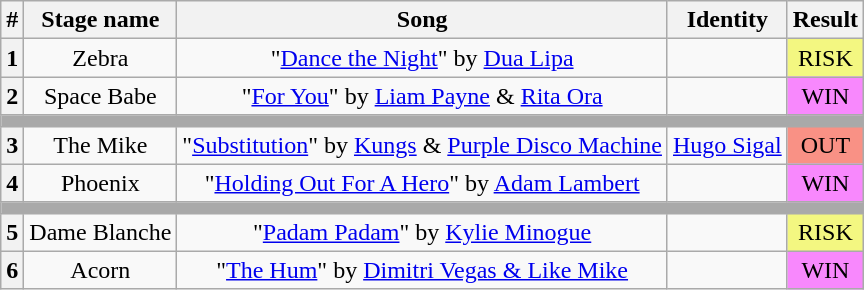<table class="wikitable plainrowheaders" style="text-align: center;">
<tr>
<th>#</th>
<th>Stage name</th>
<th>Song</th>
<th>Identity</th>
<th>Result</th>
</tr>
<tr>
<th>1</th>
<td>Zebra</td>
<td>"<a href='#'>Dance the Night</a>" by <a href='#'>Dua Lipa</a></td>
<td></td>
<td bgcolor=#F3F781>RISK</td>
</tr>
<tr>
<th>2</th>
<td>Space Babe</td>
<td>"<a href='#'>For You</a>" by <a href='#'>Liam Payne</a> & <a href='#'>Rita Ora</a></td>
<td></td>
<td bgcolor="#F888FD">WIN</td>
</tr>
<tr>
<td colspan="5" style="background:darkgray"></td>
</tr>
<tr>
<th>3</th>
<td>The Mike</td>
<td>"<a href='#'>Substitution</a>" by <a href='#'>Kungs</a> & <a href='#'>Purple Disco Machine</a></td>
<td><a href='#'>Hugo Sigal</a></td>
<td bgcolor="#F99185">OUT</td>
</tr>
<tr>
<th>4</th>
<td>Phoenix</td>
<td>"<a href='#'>Holding Out For A Hero</a>" by <a href='#'>Adam Lambert</a></td>
<td></td>
<td bgcolor="#F888FD">WIN</td>
</tr>
<tr>
<td colspan="5" style="background:darkgray"></td>
</tr>
<tr>
<th>5</th>
<td>Dame Blanche</td>
<td>"<a href='#'>Padam Padam</a>" by <a href='#'>Kylie Minogue</a></td>
<td></td>
<td bgcolor=#F3F781>RISK</td>
</tr>
<tr>
<th>6</th>
<td>Acorn</td>
<td>"<a href='#'>The Hum</a>" by <a href='#'>Dimitri Vegas & Like Mike</a></td>
<td></td>
<td bgcolor="#F888FD">WIN</td>
</tr>
</table>
